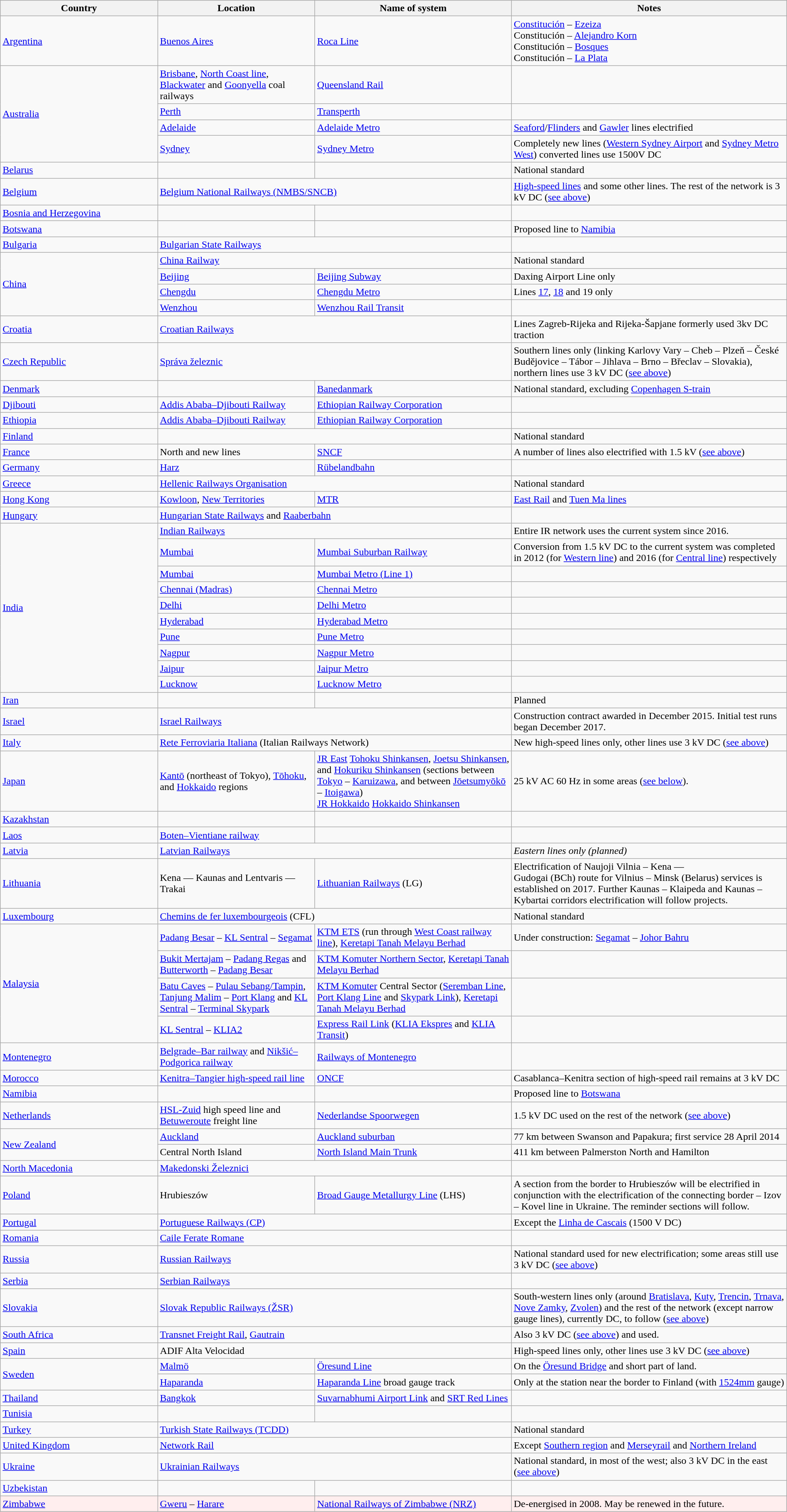<table class="wikitable" style="width:100%">
<tr>
<th style="width:20%">Country</th>
<th style="width:20%">Location</th>
<th style="width:25%">Name of system</th>
<th style="width:35%">Notes</th>
</tr>
<tr>
<td><a href='#'>Argentina</a></td>
<td><a href='#'>Buenos Aires</a></td>
<td><a href='#'>Roca Line</a></td>
<td><a href='#'>Constitución</a> – <a href='#'>Ezeiza</a><br>Constitución – <a href='#'>Alejandro Korn</a><br>Constitución – <a href='#'>Bosques</a><br>Constitución – <a href='#'>La Plata</a></td>
</tr>
<tr>
<td rowspan="4"><a href='#'>Australia</a></td>
<td><a href='#'>Brisbane</a>, <a href='#'>North Coast line</a>, <a href='#'>Blackwater</a> and <a href='#'>Goonyella</a> coal railways</td>
<td><a href='#'>Queensland Rail</a></td>
<td></td>
</tr>
<tr>
<td><a href='#'>Perth</a></td>
<td><a href='#'>Transperth</a></td>
<td></td>
</tr>
<tr>
<td><a href='#'>Adelaide</a></td>
<td><a href='#'>Adelaide Metro</a></td>
<td><a href='#'>Seaford</a>/<a href='#'>Flinders</a> and <a href='#'>Gawler</a> lines electrified</td>
</tr>
<tr>
<td><a href='#'>Sydney</a></td>
<td><a href='#'>Sydney Metro</a></td>
<td>Completely new lines (<a href='#'>Western Sydney Airport</a> and <a href='#'>Sydney Metro West</a>) converted lines use 1500V DC</td>
</tr>
<tr>
<td><a href='#'>Belarus</a></td>
<td></td>
<td></td>
<td>National standard</td>
</tr>
<tr id="be25-50">
<td><a href='#'>Belgium</a></td>
<td colspan="2"><a href='#'>Belgium National Railways (NMBS/SNCB)</a></td>
<td><a href='#'>High-speed lines</a> and some other lines. The rest of the network is 3 kV DC (<a href='#'>see above</a>)</td>
</tr>
<tr>
<td><a href='#'>Bosnia and Herzegovina</a></td>
<td></td>
<td></td>
<td></td>
</tr>
<tr>
<td><a href='#'>Botswana</a></td>
<td></td>
<td></td>
<td>Proposed line to <a href='#'>Namibia</a></td>
</tr>
<tr>
<td><a href='#'>Bulgaria</a></td>
<td colspan="2"><a href='#'>Bulgarian State Railways</a></td>
<td></td>
</tr>
<tr>
<td rowspan="4"><a href='#'>China</a></td>
<td colspan="2"><a href='#'>China Railway</a></td>
<td>National standard</td>
</tr>
<tr>
<td><a href='#'>Beijing</a></td>
<td><a href='#'>Beijing Subway</a></td>
<td>Daxing Airport Line only</td>
</tr>
<tr>
<td><a href='#'>Chengdu</a></td>
<td><a href='#'>Chengdu Metro</a></td>
<td>Lines <a href='#'>17</a>, <a href='#'>18</a> and 19 only</td>
</tr>
<tr>
<td><a href='#'>Wenzhou</a></td>
<td><a href='#'>Wenzhou Rail Transit</a></td>
<td></td>
</tr>
<tr>
<td><a href='#'>Croatia</a></td>
<td colspan="2"><a href='#'>Croatian Railways</a></td>
<td>Lines Zagreb-Rijeka and Rijeka-Šapjane formerly used 3kv DC traction</td>
</tr>
<tr id="cz25-50">
<td><a href='#'>Czech Republic</a></td>
<td colspan="2"><a href='#'>Správa železnic</a></td>
<td>Southern lines only (linking Karlovy Vary – Cheb – Plzeň – České Budějovice – Tábor – Jihlava – Brno – Břeclav – Slovakia), northern lines use 3 kV DC (<a href='#'>see above</a>)</td>
</tr>
<tr>
<td><a href='#'>Denmark</a></td>
<td></td>
<td><a href='#'>Banedanmark</a></td>
<td>National standard, excluding <a href='#'>Copenhagen S-train</a></td>
</tr>
<tr>
<td><a href='#'>Djibouti</a></td>
<td><a href='#'>Addis Ababa–Djibouti Railway</a></td>
<td><a href='#'>Ethiopian Railway Corporation</a></td>
<td></td>
</tr>
<tr>
<td><a href='#'>Ethiopia</a></td>
<td><a href='#'>Addis Ababa–Djibouti Railway</a></td>
<td><a href='#'>Ethiopian Railway Corporation</a></td>
<td></td>
</tr>
<tr>
<td><a href='#'>Finland</a></td>
<td colspan="2"></td>
<td>National standard</td>
</tr>
<tr id="fr25-50">
<td><a href='#'>France</a></td>
<td>North and new lines</td>
<td><a href='#'>SNCF</a></td>
<td>A number of lines also electrified with 1.5 kV (<a href='#'>see above</a>)</td>
</tr>
<tr>
<td><a href='#'>Germany</a></td>
<td><a href='#'>Harz</a></td>
<td><a href='#'>Rübelandbahn</a></td>
<td></td>
</tr>
<tr>
<td><a href='#'>Greece</a></td>
<td colspan="2"><a href='#'>Hellenic Railways Organisation</a></td>
<td>National standard</td>
</tr>
<tr id="hk25-50">
<td><a href='#'>Hong Kong</a></td>
<td><a href='#'>Kowloon</a>, <a href='#'>New Territories</a></td>
<td><a href='#'>MTR</a></td>
<td><a href='#'>East Rail</a> and <a href='#'>Tuen Ma lines</a></td>
</tr>
<tr>
<td><a href='#'>Hungary</a></td>
<td colspan="2"><a href='#'>Hungarian State Railways</a> and <a href='#'>Raaberbahn</a></td>
<td></td>
</tr>
<tr>
<td rowspan="10"><a href='#'>India</a></td>
<td colspan="2"><a href='#'>Indian Railways</a></td>
<td>Entire IR network uses the current system since 2016.</td>
</tr>
<tr>
<td><a href='#'>Mumbai</a></td>
<td><a href='#'>Mumbai Suburban Railway</a></td>
<td>Conversion from 1.5 kV DC to the current system was completed in 2012 (for <a href='#'>Western line</a>) and 2016 (for <a href='#'>Central line</a>) respectively</td>
</tr>
<tr>
<td><a href='#'>Mumbai</a></td>
<td><a href='#'>Mumbai Metro (Line 1)</a></td>
<td></td>
</tr>
<tr>
<td><a href='#'>Chennai (Madras)</a></td>
<td><a href='#'>Chennai Metro</a></td>
<td></td>
</tr>
<tr>
<td><a href='#'>Delhi</a></td>
<td><a href='#'>Delhi Metro</a></td>
<td></td>
</tr>
<tr>
<td><a href='#'>Hyderabad</a></td>
<td><a href='#'>Hyderabad Metro</a></td>
<td></td>
</tr>
<tr>
<td><a href='#'>Pune</a></td>
<td><a href='#'>Pune Metro</a></td>
<td></td>
</tr>
<tr>
<td><a href='#'>Nagpur</a></td>
<td><a href='#'>Nagpur Metro</a></td>
<td></td>
</tr>
<tr>
<td><a href='#'>Jaipur</a></td>
<td><a href='#'>Jaipur Metro</a></td>
<td></td>
</tr>
<tr>
<td><a href='#'>Lucknow</a></td>
<td><a href='#'>Lucknow Metro</a></td>
<td></td>
</tr>
<tr>
<td><a href='#'>Iran</a></td>
<td></td>
<td></td>
<td>Planned</td>
</tr>
<tr>
<td><a href='#'>Israel</a></td>
<td colspan="2"><a href='#'>Israel Railways</a></td>
<td>Construction contract awarded in December 2015. Initial test runs began December 2017.</td>
</tr>
<tr id="it25-50">
<td><a href='#'>Italy</a></td>
<td colspan="2"><a href='#'>Rete Ferroviaria Italiana</a> (Italian Railways Network)</td>
<td>New high-speed lines only, other lines use 3 kV DC (<a href='#'>see above</a>)</td>
</tr>
<tr id="jp25-50">
<td><a href='#'>Japan</a></td>
<td><a href='#'>Kantō</a> (northeast of Tokyo), <a href='#'>Tōhoku</a>, and <a href='#'>Hokkaido</a> regions</td>
<td><a href='#'>JR East</a> <a href='#'>Tohoku Shinkansen</a>, <a href='#'>Joetsu Shinkansen</a>, and <a href='#'>Hokuriku Shinkansen</a> (sections between <a href='#'>Tokyo</a> – <a href='#'>Karuizawa</a>, and between <a href='#'>Jōetsumyōkō</a> – <a href='#'>Itoigawa</a>)<br><a href='#'>JR Hokkaido</a> <a href='#'>Hokkaido Shinkansen</a></td>
<td>25 kV AC 60 Hz in some areas (<a href='#'>see below</a>).</td>
</tr>
<tr>
<td><a href='#'>Kazakhstan</a></td>
<td></td>
<td></td>
<td></td>
</tr>
<tr>
<td><a href='#'>Laos</a></td>
<td><a href='#'>Boten–Vientiane railway</a></td>
<td></td>
<td></td>
</tr>
<tr>
<td><a href='#'>Latvia</a></td>
<td colspan="2"><a href='#'>Latvian Railways</a></td>
<td><em>Eastern lines only (planned)</em></td>
</tr>
<tr>
<td><a href='#'>Lithuania</a></td>
<td>Kena — Kaunas and Lentvaris — Trakai</td>
<td><a href='#'>Lithuanian Railways</a> (LG)</td>
<td>Electrification of Naujoji Vilnia – Kena —<br>Gudogai (BCh) route for Vilnius – Minsk (Belarus) services is established on 2017. Further Kaunas – Klaipeda and Kaunas – Kybartai corridors electrification will follow projects.</td>
</tr>
<tr>
<td><a href='#'>Luxembourg</a></td>
<td colspan="2"><a href='#'>Chemins de fer luxembourgeois</a> (CFL)</td>
<td>National standard</td>
</tr>
<tr>
<td rowspan="4"><a href='#'>Malaysia</a></td>
<td><a href='#'>Padang Besar</a> – <a href='#'>KL Sentral</a> – <a href='#'>Segamat</a></td>
<td><a href='#'>KTM ETS</a> (run through <a href='#'>West Coast railway line</a>), <a href='#'>Keretapi Tanah Melayu Berhad</a></td>
<td>Under construction: <a href='#'>Segamat</a> – <a href='#'>Johor Bahru</a></td>
</tr>
<tr>
<td><a href='#'>Bukit Mertajam</a> – <a href='#'>Padang Regas</a> and <a href='#'>Butterworth</a> – <a href='#'>Padang Besar</a></td>
<td><a href='#'>KTM Komuter Northern Sector</a>, <a href='#'>Keretapi Tanah Melayu Berhad</a></td>
<td></td>
</tr>
<tr>
<td><a href='#'>Batu Caves</a> – <a href='#'>Pulau Sebang/Tampin</a>, <a href='#'>Tanjung Malim</a> – <a href='#'>Port Klang</a> and <a href='#'>KL Sentral</a> – <a href='#'>Terminal Skypark</a></td>
<td><a href='#'>KTM Komuter</a> Central Sector (<a href='#'>Seremban Line</a>, <a href='#'>Port Klang Line</a> and <a href='#'>Skypark Link</a>), <a href='#'>Keretapi Tanah Melayu Berhad</a></td>
<td></td>
</tr>
<tr>
<td><a href='#'>KL Sentral</a> – <a href='#'>KLIA2</a></td>
<td><a href='#'>Express Rail Link</a> (<a href='#'>KLIA Ekspres</a> and <a href='#'>KLIA Transit</a>)</td>
<td></td>
</tr>
<tr>
<td><a href='#'>Montenegro</a></td>
<td><a href='#'>Belgrade–Bar railway</a> and <a href='#'>Nikšić–Podgorica railway</a></td>
<td><a href='#'>Railways of Montenegro</a></td>
<td></td>
</tr>
<tr>
<td><a href='#'>Morocco</a></td>
<td><a href='#'>Kenitra–Tangier high-speed rail line</a></td>
<td><a href='#'>ONCF</a></td>
<td>Casablanca–Kenitra section of high-speed rail remains at 3 kV DC</td>
</tr>
<tr>
<td><a href='#'>Namibia</a></td>
<td></td>
<td></td>
<td>Proposed line to <a href='#'>Botswana</a></td>
</tr>
<tr id="nl25-50">
<td><a href='#'>Netherlands</a></td>
<td><a href='#'>HSL-Zuid</a> high speed line and <a href='#'>Betuweroute</a> freight line</td>
<td><a href='#'>Nederlandse Spoorwegen</a></td>
<td>1.5 kV DC used on the rest of the network (<a href='#'>see above</a>)</td>
</tr>
<tr>
<td rowspan="2"><a href='#'>New Zealand</a></td>
<td><a href='#'>Auckland</a></td>
<td><a href='#'>Auckland suburban</a></td>
<td>77 km between Swanson and Papakura; first service 28 April 2014</td>
</tr>
<tr>
<td>Central North Island</td>
<td><a href='#'>North Island Main Trunk</a></td>
<td>411 km between Palmerston North and Hamilton</td>
</tr>
<tr>
<td><a href='#'>North Macedonia</a></td>
<td colspan="2"><a href='#'>Makedonski Železnici</a></td>
<td></td>
</tr>
<tr>
<td><a href='#'>Poland</a></td>
<td>Hrubieszów</td>
<td><a href='#'>Broad Gauge Metallurgy Line</a> (LHS)</td>
<td>A section from the border to Hrubieszów will be electrified in conjunction with the electrification of the connecting border – Izov – Kovel line in Ukraine. The reminder sections will follow.</td>
</tr>
<tr>
<td><a href='#'>Portugal</a></td>
<td colspan="2"><a href='#'>Portuguese Railways (CP)</a></td>
<td>Except the <a href='#'>Linha de Cascais</a> (1500 V DC)</td>
</tr>
<tr>
<td><a href='#'>Romania</a></td>
<td colspan="2"><a href='#'>Caile Ferate Romane</a></td>
<td></td>
</tr>
<tr id="ru25-50">
<td><a href='#'>Russia</a></td>
<td colspan="2"><a href='#'>Russian Railways</a></td>
<td>National standard used for new electrification; some areas still use 3 kV DC (<a href='#'>see above</a>)</td>
</tr>
<tr>
<td><a href='#'>Serbia</a></td>
<td colspan="2"><a href='#'>Serbian Railways</a></td>
<td></td>
</tr>
<tr id="sk25-50">
<td><a href='#'>Slovakia</a></td>
<td colspan="2"><a href='#'>Slovak Republic Railways (ŽSR)</a></td>
<td>South-western lines only (around <a href='#'>Bratislava</a>, <a href='#'>Kuty</a>, <a href='#'>Trencin</a>, <a href='#'>Trnava</a>, <a href='#'>Nove Zamky</a>, <a href='#'>Zvolen</a>) and the rest of the network (except narrow gauge lines), currently  DC, to follow (<a href='#'>see above</a>)</td>
</tr>
<tr id="za25-50">
<td><a href='#'>South Africa</a></td>
<td colspan="2"><a href='#'>Transnet Freight Rail</a>, <a href='#'>Gautrain</a></td>
<td>Also 3 kV DC (<a href='#'>see above</a>) and   used.</td>
</tr>
<tr id="es25-50">
<td><a href='#'>Spain</a></td>
<td colspan="2">ADIF Alta Velocidad</td>
<td>High-speed lines only, other lines use 3 kV DC (<a href='#'>see above</a>)</td>
</tr>
<tr>
<td rowspan=2><a href='#'>Sweden</a></td>
<td><a href='#'>Malmö</a></td>
<td><a href='#'>Öresund Line</a></td>
<td>On the <a href='#'>Öresund Bridge</a> and short part of land.</td>
</tr>
<tr>
<td><a href='#'>Haparanda</a></td>
<td><a href='#'>Haparanda Line</a> broad gauge track</td>
<td>Only at the station near the border to Finland (with <a href='#'>1524mm</a> gauge)</td>
</tr>
<tr>
<td><a href='#'>Thailand</a></td>
<td><a href='#'>Bangkok</a></td>
<td><a href='#'>Suvarnabhumi Airport Link</a> and <a href='#'>SRT Red Lines</a></td>
<td></td>
</tr>
<tr>
<td><a href='#'>Tunisia</a></td>
<td></td>
<td></td>
<td></td>
</tr>
<tr>
<td><a href='#'>Turkey</a></td>
<td colspan="2"><a href='#'>Turkish State Railways (TCDD)</a></td>
<td>National standard</td>
</tr>
<tr>
<td><a href='#'>United Kingdom</a></td>
<td colspan="2"><a href='#'>Network Rail</a></td>
<td>Except <a href='#'>Southern region</a> and <a href='#'>Merseyrail</a> and <a href='#'>Northern Ireland</a></td>
</tr>
<tr id="ua25-50">
<td><a href='#'>Ukraine</a></td>
<td colspan="2"><a href='#'>Ukrainian Railways</a></td>
<td>National standard, in most of the west; also 3 kV DC in the east (<a href='#'>see above</a>)</td>
</tr>
<tr>
<td><a href='#'>Uzbekistan</a></td>
<td></td>
<td></td>
<td></td>
</tr>
<tr style="background:#fee">
<td><a href='#'>Zimbabwe</a></td>
<td><a href='#'>Gweru</a> – <a href='#'>Harare</a></td>
<td><a href='#'>National Railways of Zimbabwe (NRZ)</a></td>
<td>De-energised in 2008. May be renewed in the future.</td>
</tr>
</table>
